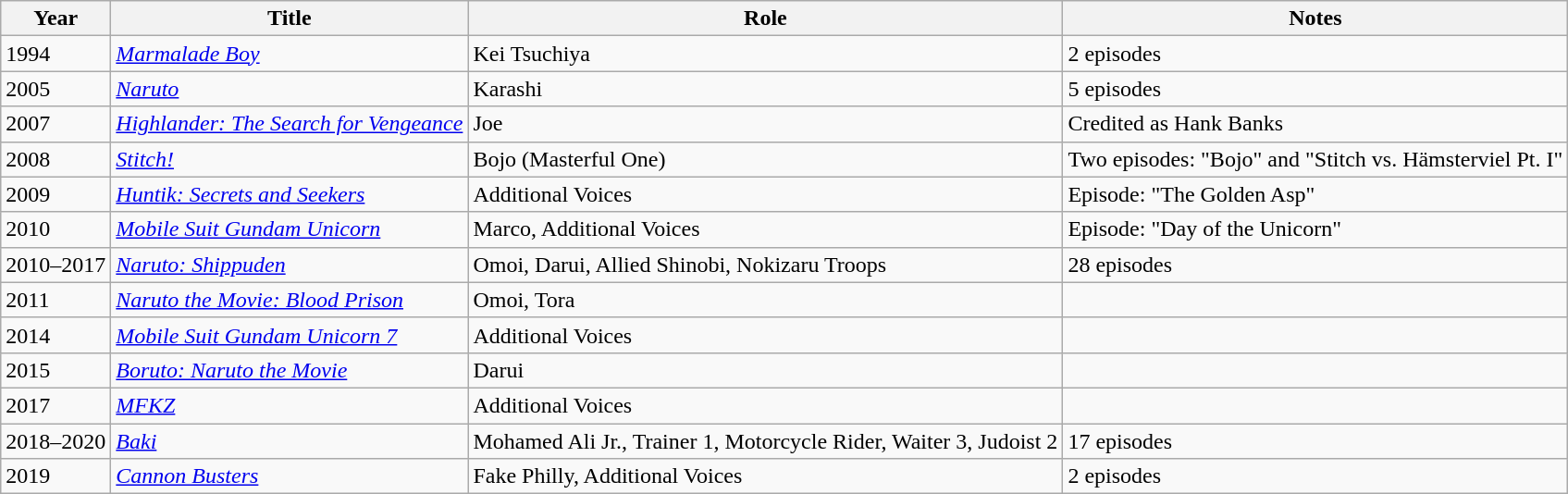<table class="wikitable sortable">
<tr>
<th>Year</th>
<th>Title</th>
<th>Role</th>
<th>Notes</th>
</tr>
<tr>
<td>1994</td>
<td><em><a href='#'>Marmalade Boy</a></em></td>
<td>Kei Tsuchiya</td>
<td>2 episodes</td>
</tr>
<tr>
<td>2005</td>
<td><em><a href='#'>Naruto</a></em></td>
<td>Karashi</td>
<td>5 episodes</td>
</tr>
<tr>
<td>2007</td>
<td><em><a href='#'>Highlander: The Search for Vengeance</a></em></td>
<td>Joe</td>
<td>Credited as Hank Banks</td>
</tr>
<tr>
<td>2008</td>
<td><em><a href='#'>Stitch!</a></em></td>
<td>Bojo (Masterful One)</td>
<td>Two episodes: "Bojo" and "Stitch vs. Hämsterviel Pt. I"</td>
</tr>
<tr>
<td>2009</td>
<td><em><a href='#'>Huntik: Secrets and Seekers</a></em></td>
<td>Additional Voices</td>
<td>Episode: "The Golden Asp"</td>
</tr>
<tr>
<td>2010</td>
<td><em><a href='#'>Mobile Suit Gundam Unicorn</a></em></td>
<td>Marco, Additional Voices</td>
<td>Episode: "Day of the Unicorn"</td>
</tr>
<tr>
<td>2010–2017</td>
<td><em><a href='#'>Naruto: Shippuden</a></em></td>
<td>Omoi, Darui, Allied Shinobi, Nokizaru Troops</td>
<td>28 episodes</td>
</tr>
<tr>
<td>2011</td>
<td><em><a href='#'>Naruto the Movie: Blood Prison</a></em></td>
<td>Omoi, Tora</td>
<td></td>
</tr>
<tr>
<td>2014</td>
<td><em><a href='#'>Mobile Suit Gundam Unicorn 7</a></em></td>
<td>Additional Voices</td>
<td></td>
</tr>
<tr>
<td>2015</td>
<td><em><a href='#'>Boruto: Naruto the Movie</a></em></td>
<td>Darui</td>
<td></td>
</tr>
<tr>
<td>2017</td>
<td><em><a href='#'>MFKZ</a></em></td>
<td>Additional Voices</td>
<td></td>
</tr>
<tr>
<td>2018–2020</td>
<td><em><a href='#'>Baki</a></em></td>
<td>Mohamed Ali Jr., Trainer 1, Motorcycle Rider, Waiter 3, Judoist 2</td>
<td>17 episodes</td>
</tr>
<tr>
<td>2019</td>
<td><em><a href='#'>Cannon Busters</a></em></td>
<td>Fake Philly, Additional Voices</td>
<td>2 episodes</td>
</tr>
</table>
